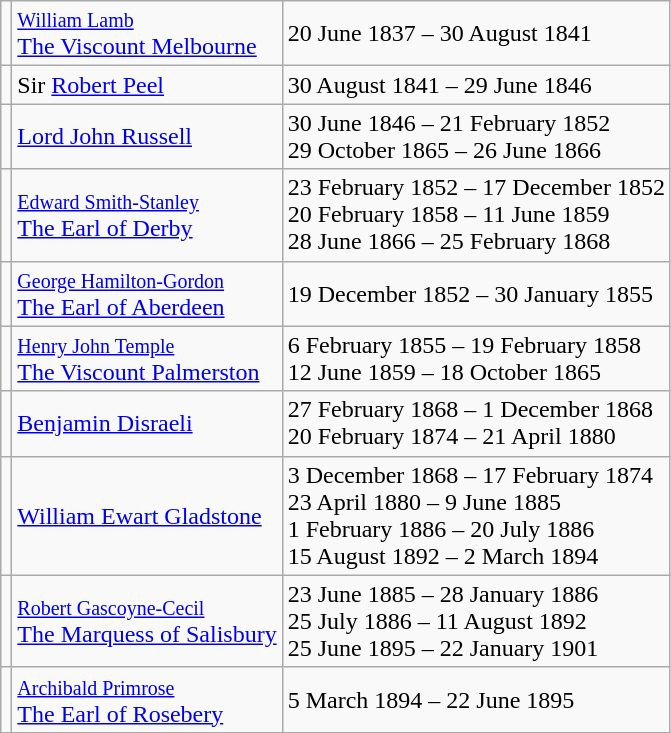<table class="wikitable">
<tr>
<td></td>
<td><a href='#'><small>William Lamb</small><br>The Viscount Melbourne</a></td>
<td>20 June 1837 – 30 August 1841</td>
</tr>
<tr>
<td></td>
<td>Sir <a href='#'>Robert Peel</a></td>
<td>30 August 1841 – 29 June 1846</td>
</tr>
<tr>
<td></td>
<td><a href='#'>Lord John Russell</a></td>
<td>30 June 1846 – 21 February 1852<br>29 October 1865 – 26 June 1866</td>
</tr>
<tr>
<td></td>
<td><a href='#'><small>Edward Smith-Stanley</small><br>The Earl of Derby</a></td>
<td>23 February 1852 – 17 December 1852<br>20 February 1858 – 11 June 1859<br>28 June 1866 – 25 February 1868</td>
</tr>
<tr>
<td></td>
<td><a href='#'><small>George Hamilton-Gordon</small><br>The Earl of Aberdeen</a></td>
<td>19 December 1852 – 30 January 1855</td>
</tr>
<tr>
<td></td>
<td><a href='#'><small>Henry John Temple</small><br>The Viscount Palmerston</a></td>
<td>6 February 1855 – 19 February 1858<br>12 June 1859 – 18 October 1865</td>
</tr>
<tr>
<td></td>
<td><a href='#'>Benjamin Disraeli</a></td>
<td>27 February 1868 – 1 December 1868<br>20 February 1874 – 21 April 1880</td>
</tr>
<tr>
<td></td>
<td><a href='#'>William Ewart Gladstone</a></td>
<td>3 December 1868 – 17 February 1874<br>23 April 1880 – 9 June 1885<br>1 February 1886 – 20 July 1886<br>15 August 1892 – 2 March 1894</td>
</tr>
<tr>
<td></td>
<td><a href='#'><small>Robert Gascoyne-Cecil</small><br>The Marquess of Salisbury</a></td>
<td>23 June 1885 – 28 January 1886<br>25 July 1886 – 11 August 1892<br>25 June 1895 – 22 January 1901</td>
</tr>
<tr>
<td></td>
<td><a href='#'><small>Archibald Primrose</small><br>The Earl of Rosebery</a></td>
<td>5 March 1894 – 22 June 1895</td>
</tr>
</table>
